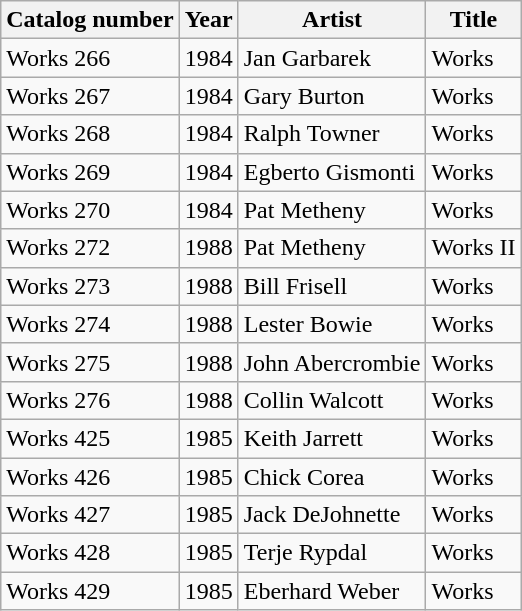<table class="wikitable sortable">
<tr>
<th>Catalog number</th>
<th>Year</th>
<th>Artist</th>
<th>Title</th>
</tr>
<tr>
<td>Works 266</td>
<td>1984</td>
<td>Jan Garbarek</td>
<td>Works</td>
</tr>
<tr>
<td>Works 267</td>
<td>1984</td>
<td>Gary Burton</td>
<td>Works</td>
</tr>
<tr>
<td>Works 268</td>
<td>1984</td>
<td>Ralph Towner</td>
<td>Works</td>
</tr>
<tr>
<td>Works 269</td>
<td>1984</td>
<td>Egberto Gismonti</td>
<td>Works</td>
</tr>
<tr>
<td>Works 270</td>
<td>1984</td>
<td>Pat Metheny</td>
<td>Works</td>
</tr>
<tr>
<td>Works 272</td>
<td>1988</td>
<td>Pat Metheny</td>
<td>Works II</td>
</tr>
<tr>
<td>Works 273</td>
<td>1988</td>
<td>Bill Frisell</td>
<td>Works</td>
</tr>
<tr>
<td>Works 274</td>
<td>1988</td>
<td>Lester Bowie</td>
<td>Works</td>
</tr>
<tr>
<td>Works 275</td>
<td>1988</td>
<td>John Abercrombie</td>
<td>Works</td>
</tr>
<tr>
<td>Works 276</td>
<td>1988</td>
<td>Collin Walcott</td>
<td>Works</td>
</tr>
<tr>
<td>Works 425</td>
<td>1985</td>
<td>Keith Jarrett</td>
<td>Works</td>
</tr>
<tr>
<td>Works 426</td>
<td>1985</td>
<td>Chick Corea</td>
<td>Works</td>
</tr>
<tr>
<td>Works 427</td>
<td>1985</td>
<td>Jack DeJohnette</td>
<td>Works</td>
</tr>
<tr>
<td>Works 428</td>
<td>1985</td>
<td>Terje Rypdal</td>
<td>Works</td>
</tr>
<tr>
<td>Works 429</td>
<td>1985</td>
<td>Eberhard Weber</td>
<td>Works</td>
</tr>
</table>
